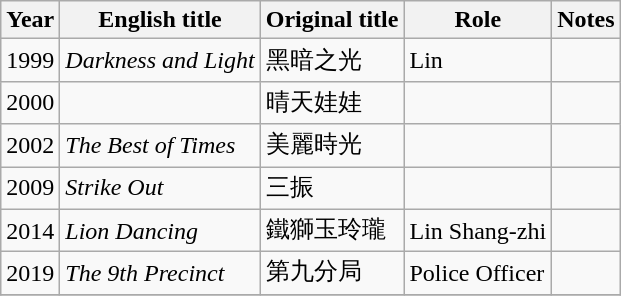<table class="wikitable sortable">
<tr>
<th>Year</th>
<th>English title</th>
<th>Original title</th>
<th>Role</th>
<th class="unsortable">Notes</th>
</tr>
<tr>
<td>1999</td>
<td><em>Darkness and Light</em></td>
<td>黑暗之光</td>
<td>Lin</td>
<td></td>
</tr>
<tr>
<td>2000</td>
<td></td>
<td>晴天娃娃</td>
<td></td>
<td></td>
</tr>
<tr>
<td>2002</td>
<td><em>The Best of Times</em></td>
<td>美麗時光</td>
<td></td>
<td></td>
</tr>
<tr>
<td>2009</td>
<td><em>Strike Out</em></td>
<td>三振</td>
<td></td>
<td></td>
</tr>
<tr>
<td>2014</td>
<td><em>Lion Dancing</em></td>
<td>鐵獅玉玲瓏</td>
<td>Lin Shang-zhi</td>
<td></td>
</tr>
<tr>
<td>2019</td>
<td><em>The 9th Precinct</em></td>
<td>第九分局</td>
<td>Police Officer</td>
<td></td>
</tr>
<tr>
</tr>
</table>
